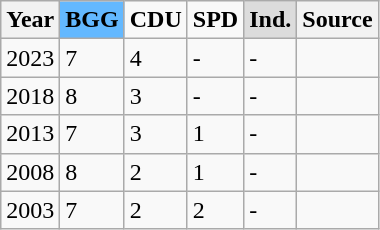<table class="wikitable">
<tr>
<th>Year</th>
<td bgcolor=#63B8FF><strong><span>BGG</span></strong></td>
<td bgcolor=><strong><span>CDU</span></strong></td>
<td bgcolor=><strong><span>SPD</span></strong></td>
<td bgcolor=#DCDCDC><strong><abbr>Ind.</abbr></strong></td>
<th>Source</th>
</tr>
<tr>
<td>2023</td>
<td>7</td>
<td>4</td>
<td>-</td>
<td>-</td>
<td></td>
</tr>
<tr>
<td>2018</td>
<td>8</td>
<td>3</td>
<td>-</td>
<td>-</td>
<td></td>
</tr>
<tr>
<td>2013</td>
<td>7</td>
<td>3</td>
<td>1</td>
<td>-</td>
<td></td>
</tr>
<tr>
<td>2008</td>
<td>8</td>
<td>2</td>
<td>1</td>
<td>-</td>
<td></td>
</tr>
<tr>
<td>2003</td>
<td>7</td>
<td>2</td>
<td>2</td>
<td>-</td>
<td></td>
</tr>
</table>
